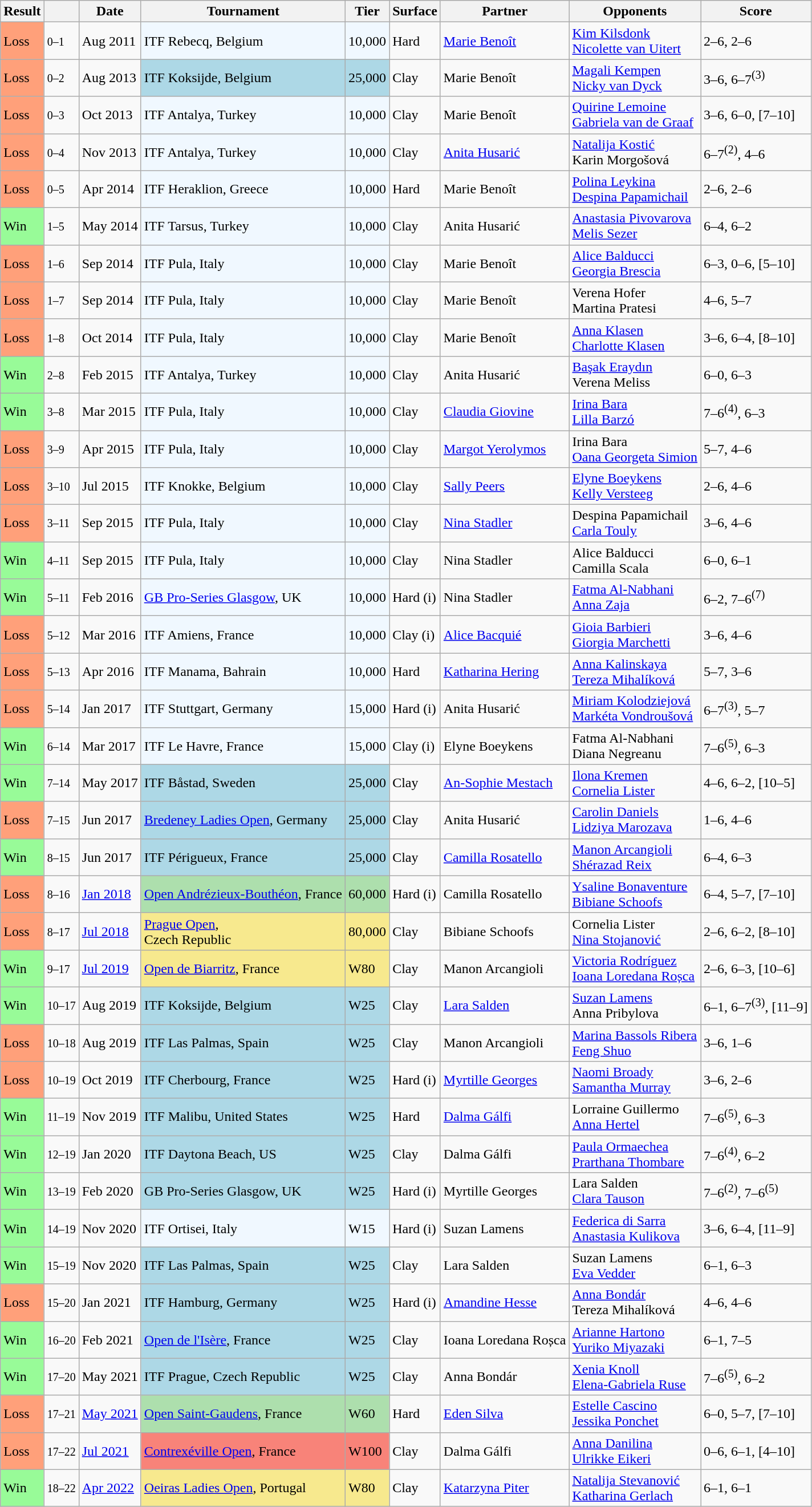<table class="wikitable sortable">
<tr>
<th>Result</th>
<th class="unsortable"></th>
<th>Date</th>
<th>Tournament</th>
<th>Tier</th>
<th>Surface</th>
<th>Partner</th>
<th>Opponents</th>
<th class="unsortable">Score</th>
</tr>
<tr>
<td style="background:#ffa07a;">Loss</td>
<td><small>0–1</small></td>
<td>Aug 2011</td>
<td style="background:#f0f8ff;">ITF Rebecq, Belgium</td>
<td style="background:#f0f8ff;">10,000</td>
<td>Hard</td>
<td> <a href='#'>Marie Benoît</a></td>
<td> <a href='#'>Kim Kilsdonk</a> <br>  <a href='#'>Nicolette van Uitert</a></td>
<td>2–6, 2–6</td>
</tr>
<tr>
<td style="background:#ffa07a;">Loss</td>
<td><small>0–2</small></td>
<td>Aug 2013</td>
<td style="background:lightblue;">ITF Koksijde, Belgium</td>
<td style="background:lightblue;">25,000</td>
<td>Clay</td>
<td> Marie Benoît</td>
<td> <a href='#'>Magali Kempen</a> <br>  <a href='#'>Nicky van Dyck</a></td>
<td>3–6, 6–7<sup>(3)</sup></td>
</tr>
<tr>
<td style="background:#ffa07a;">Loss</td>
<td><small>0–3</small></td>
<td>Oct 2013</td>
<td style="background:#f0f8ff;">ITF Antalya, Turkey</td>
<td style="background:#f0f8ff;">10,000</td>
<td>Clay</td>
<td> Marie Benoît</td>
<td> <a href='#'>Quirine Lemoine</a> <br>  <a href='#'>Gabriela van de Graaf</a></td>
<td>3–6, 6–0, [7–10]</td>
</tr>
<tr>
<td style="background:#ffa07a;">Loss</td>
<td><small>0–4</small></td>
<td>Nov 2013</td>
<td style="background:#f0f8ff;">ITF Antalya, Turkey</td>
<td style="background:#f0f8ff;">10,000</td>
<td>Clay</td>
<td> <a href='#'>Anita Husarić</a></td>
<td> <a href='#'>Natalija Kostić</a> <br>  Karin Morgošová</td>
<td>6–7<sup>(2)</sup>, 4–6</td>
</tr>
<tr>
<td style="background:#ffa07a;">Loss</td>
<td><small>0–5</small></td>
<td>Apr 2014</td>
<td style="background:#f0f8ff;">ITF Heraklion, Greece</td>
<td style="background:#f0f8ff;">10,000</td>
<td>Hard</td>
<td> Marie Benoît</td>
<td> <a href='#'>Polina Leykina</a> <br>  <a href='#'>Despina Papamichail</a></td>
<td>2–6, 2–6</td>
</tr>
<tr>
<td style="background:#98fb98;">Win</td>
<td><small>1–5</small></td>
<td>May 2014</td>
<td style="background:#f0f8ff;">ITF Tarsus, Turkey</td>
<td style="background:#f0f8ff;">10,000</td>
<td>Clay</td>
<td> Anita Husarić</td>
<td> <a href='#'>Anastasia Pivovarova</a> <br>  <a href='#'>Melis Sezer</a></td>
<td>6–4, 6–2</td>
</tr>
<tr>
<td style="background:#ffa07a;">Loss</td>
<td><small>1–6</small></td>
<td>Sep 2014</td>
<td style="background:#f0f8ff;">ITF Pula, Italy</td>
<td style="background:#f0f8ff;">10,000</td>
<td>Clay</td>
<td> Marie Benoît</td>
<td> <a href='#'>Alice Balducci</a> <br>  <a href='#'>Georgia Brescia</a></td>
<td>6–3, 0–6, [5–10]</td>
</tr>
<tr>
<td style="background:#ffa07a;">Loss</td>
<td><small>1–7</small></td>
<td>Sep 2014</td>
<td style="background:#f0f8ff;">ITF Pula, Italy</td>
<td style="background:#f0f8ff;">10,000</td>
<td>Clay</td>
<td> Marie Benoît</td>
<td> Verena Hofer <br>  Martina Pratesi</td>
<td>4–6, 5–7</td>
</tr>
<tr>
<td style="background:#ffa07a;">Loss</td>
<td><small>1–8</small></td>
<td>Oct 2014</td>
<td style="background:#f0f8ff;">ITF Pula, Italy</td>
<td style="background:#f0f8ff;">10,000</td>
<td>Clay</td>
<td> Marie Benoît</td>
<td> <a href='#'>Anna Klasen</a> <br>  <a href='#'>Charlotte Klasen</a></td>
<td>3–6, 6–4, [8–10]</td>
</tr>
<tr>
<td style="background:#98fb98;">Win</td>
<td><small>2–8</small></td>
<td>Feb 2015</td>
<td style="background:#f0f8ff;">ITF Antalya, Turkey</td>
<td style="background:#f0f8ff;">10,000</td>
<td>Clay</td>
<td> Anita Husarić</td>
<td> <a href='#'>Başak Eraydın</a> <br>  Verena Meliss</td>
<td>6–0, 6–3</td>
</tr>
<tr>
<td bgcolor="98FB98">Win</td>
<td><small>3–8</small></td>
<td>Mar 2015</td>
<td style="background:#f0f8ff;">ITF Pula, Italy</td>
<td style="background:#f0f8ff;">10,000</td>
<td>Clay</td>
<td> <a href='#'>Claudia Giovine</a></td>
<td> <a href='#'>Irina Bara</a> <br>  <a href='#'>Lilla Barzó</a></td>
<td>7–6<sup>(4)</sup>, 6–3</td>
</tr>
<tr>
<td style="background:#ffa07a;">Loss</td>
<td><small>3–9</small></td>
<td>Apr 2015</td>
<td style="background:#f0f8ff;">ITF Pula, Italy</td>
<td style="background:#f0f8ff;">10,000</td>
<td>Clay</td>
<td> <a href='#'>Margot Yerolymos</a></td>
<td> Irina Bara <br>  <a href='#'>Oana Georgeta Simion</a></td>
<td>5–7, 4–6</td>
</tr>
<tr>
<td style="background:#ffa07a;">Loss</td>
<td><small>3–10</small></td>
<td>Jul 2015</td>
<td style="background:#f0f8ff;">ITF Knokke, Belgium</td>
<td style="background:#f0f8ff;">10,000</td>
<td>Clay</td>
<td> <a href='#'>Sally Peers</a></td>
<td> <a href='#'>Elyne Boeykens</a> <br>  <a href='#'>Kelly Versteeg</a></td>
<td>2–6, 4–6</td>
</tr>
<tr>
<td style="background:#ffa07a;">Loss</td>
<td><small>3–11</small></td>
<td>Sep 2015</td>
<td style="background:#f0f8ff;">ITF Pula, Italy</td>
<td style="background:#f0f8ff;">10,000</td>
<td>Clay</td>
<td> <a href='#'>Nina Stadler</a></td>
<td> Despina Papamichail <br>  <a href='#'>Carla Touly</a></td>
<td>3–6, 4–6</td>
</tr>
<tr>
<td bgcolor="98FB98">Win</td>
<td><small>4–11</small></td>
<td>Sep 2015</td>
<td style="background:#f0f8ff;">ITF Pula, Italy</td>
<td style="background:#f0f8ff;">10,000</td>
<td>Clay</td>
<td> Nina Stadler</td>
<td> Alice Balducci <br>  Camilla Scala</td>
<td>6–0, 6–1</td>
</tr>
<tr>
<td bgcolor="98FB98">Win</td>
<td><small>5–11</small></td>
<td>Feb 2016</td>
<td style="background:#f0f8ff;"><a href='#'>GB Pro-Series Glasgow</a>, UK</td>
<td style="background:#f0f8ff;">10,000</td>
<td>Hard (i)</td>
<td> Nina Stadler</td>
<td> <a href='#'>Fatma Al-Nabhani</a> <br>  <a href='#'>Anna Zaja</a></td>
<td>6–2, 7–6<sup>(7)</sup></td>
</tr>
<tr>
<td style="background:#ffa07a;">Loss</td>
<td><small>5–12</small></td>
<td>Mar 2016</td>
<td style="background:#f0f8ff;">ITF Amiens, France</td>
<td style="background:#f0f8ff;">10,000</td>
<td>Clay (i)</td>
<td> <a href='#'>Alice Bacquié</a></td>
<td> <a href='#'>Gioia Barbieri</a> <br>  <a href='#'>Giorgia Marchetti</a></td>
<td>3–6, 4–6</td>
</tr>
<tr>
<td style="background:#ffa07a;">Loss</td>
<td><small>5–13</small></td>
<td>Apr 2016</td>
<td style="background:#f0f8ff;">ITF Manama, Bahrain</td>
<td style="background:#f0f8ff;">10,000</td>
<td>Hard</td>
<td> <a href='#'>Katharina Hering</a></td>
<td> <a href='#'>Anna Kalinskaya</a> <br>  <a href='#'>Tereza Mihalíková</a></td>
<td>5–7, 3–6</td>
</tr>
<tr>
<td style="background:#ffa07a;">Loss</td>
<td><small>5–14</small></td>
<td>Jan 2017</td>
<td style="background:#f0f8ff;">ITF Stuttgart, Germany</td>
<td style="background:#f0f8ff;">15,000</td>
<td>Hard (i)</td>
<td> Anita Husarić</td>
<td> <a href='#'>Miriam Kolodziejová</a> <br>  <a href='#'>Markéta Vondroušová</a></td>
<td>6–7<sup>(3)</sup>, 5–7</td>
</tr>
<tr>
<td bgcolor="98FB98">Win</td>
<td><small>6–14</small></td>
<td>Mar 2017</td>
<td style="background:#f0f8ff;">ITF Le Havre, France</td>
<td style="background:#f0f8ff;">15,000</td>
<td>Clay (i)</td>
<td> Elyne Boeykens</td>
<td> Fatma Al-Nabhani <br>  Diana Negreanu</td>
<td>7–6<sup>(5)</sup>, 6–3</td>
</tr>
<tr>
<td style="background:#98fb98;">Win</td>
<td><small>7–14</small></td>
<td>May 2017</td>
<td style="background:lightblue;">ITF Båstad, Sweden</td>
<td style="background:lightblue;">25,000</td>
<td>Clay</td>
<td> <a href='#'>An-Sophie Mestach</a></td>
<td> <a href='#'>Ilona Kremen</a> <br>  <a href='#'>Cornelia Lister</a></td>
<td>4–6, 6–2, [10–5]</td>
</tr>
<tr>
<td style="background:#ffa07a;">Loss</td>
<td><small>7–15</small></td>
<td>Jun 2017</td>
<td style="background:lightblue;"><a href='#'>Bredeney Ladies Open</a>, Germany</td>
<td style="background:lightblue;">25,000</td>
<td>Clay</td>
<td> Anita Husarić</td>
<td> <a href='#'>Carolin Daniels</a> <br>  <a href='#'>Lidziya Marozava</a></td>
<td>1–6, 4–6</td>
</tr>
<tr>
<td style="background:#98fb98;">Win</td>
<td><small>8–15</small></td>
<td>Jun 2017</td>
<td style="background:lightblue;">ITF Périgueux, France</td>
<td style="background:lightblue;">25,000</td>
<td>Clay</td>
<td> <a href='#'>Camilla Rosatello</a></td>
<td> <a href='#'>Manon Arcangioli</a> <br>  <a href='#'>Shérazad Reix</a></td>
<td>6–4, 6–3</td>
</tr>
<tr>
<td style="background:#ffa07a;">Loss</td>
<td><small>8–16</small></td>
<td><a href='#'>Jan 2018</a></td>
<td style="background:#addfad;"><a href='#'>Open Andrézieux-Bouthéon</a>, France</td>
<td style="background:#addfad;">60,000</td>
<td>Hard (i)</td>
<td> Camilla Rosatello</td>
<td> <a href='#'>Ysaline Bonaventure</a> <br>  <a href='#'>Bibiane Schoofs</a></td>
<td>6–4, 5–7, [7–10]</td>
</tr>
<tr>
<td style="background:#ffa07a;">Loss</td>
<td><small>8–17</small></td>
<td><a href='#'>Jul 2018</a></td>
<td style="background:#f7e98e;"><a href='#'>Prague Open</a>, <br>Czech Republic</td>
<td style="background:#f7e98e;">80,000</td>
<td>Clay</td>
<td> Bibiane Schoofs</td>
<td> Cornelia Lister <br>  <a href='#'>Nina Stojanović</a></td>
<td>2–6, 6–2, [8–10]</td>
</tr>
<tr>
<td style="background:#98fb98;">Win</td>
<td><small>9–17</small></td>
<td><a href='#'>Jul 2019</a></td>
<td style="background:#f7e98e;"><a href='#'>Open de Biarritz</a>, France</td>
<td style="background:#f7e98e;">W80</td>
<td>Clay</td>
<td> Manon Arcangioli</td>
<td> <a href='#'>Victoria Rodríguez</a> <br>  <a href='#'>Ioana Loredana Roșca</a></td>
<td>2–6, 6–3, [10–6]</td>
</tr>
<tr>
<td style="background:#98fb98;">Win</td>
<td><small>10–17</small></td>
<td>Aug 2019</td>
<td style="background:lightblue;">ITF Koksijde, Belgium</td>
<td style="background:lightblue;">W25</td>
<td>Clay</td>
<td> <a href='#'>Lara Salden</a></td>
<td> <a href='#'>Suzan Lamens</a> <br>  Anna Pribylova</td>
<td>6–1, 6–7<sup>(3)</sup>, [11–9]</td>
</tr>
<tr>
<td style="background:#ffa07a;">Loss</td>
<td><small>10–18</small></td>
<td>Aug 2019</td>
<td style="background:lightblue;">ITF Las Palmas, Spain</td>
<td style="background:lightblue;">W25</td>
<td>Clay</td>
<td> Manon Arcangioli</td>
<td> <a href='#'>Marina Bassols Ribera</a> <br>  <a href='#'>Feng Shuo</a></td>
<td>3–6, 1–6</td>
</tr>
<tr>
<td style="background:#ffa07a;">Loss</td>
<td><small>10–19</small></td>
<td>Oct 2019</td>
<td style="background:lightblue;">ITF Cherbourg, France</td>
<td style="background:lightblue;">W25</td>
<td>Hard (i)</td>
<td> <a href='#'>Myrtille Georges</a></td>
<td> <a href='#'>Naomi Broady</a> <br>  <a href='#'>Samantha Murray</a></td>
<td>3–6, 2–6</td>
</tr>
<tr>
<td style="background:#98fb98;">Win</td>
<td><small>11–19</small></td>
<td>Nov 2019</td>
<td style="background:lightblue;">ITF Malibu, United States</td>
<td style="background:lightblue;">W25</td>
<td>Hard</td>
<td> <a href='#'>Dalma Gálfi</a></td>
<td> Lorraine Guillermo <br>  <a href='#'>Anna Hertel</a></td>
<td>7–6<sup>(5)</sup>, 6–3</td>
</tr>
<tr>
<td style="background:#98fb98;">Win</td>
<td><small>12–19</small></td>
<td>Jan 2020</td>
<td style="background:lightblue;">ITF Daytona Beach, US</td>
<td style="background:lightblue;">W25</td>
<td>Clay</td>
<td> Dalma Gálfi</td>
<td> <a href='#'>Paula Ormaechea</a> <br>  <a href='#'>Prarthana Thombare</a></td>
<td>7–6<sup>(4)</sup>, 6–2</td>
</tr>
<tr>
<td style="background:#98fb98;">Win</td>
<td><small>13–19</small></td>
<td>Feb 2020</td>
<td style="background:lightblue;">GB Pro-Series Glasgow, UK</td>
<td style="background:lightblue;">W25</td>
<td>Hard (i)</td>
<td> Myrtille Georges</td>
<td> Lara Salden <br>  <a href='#'>Clara Tauson</a></td>
<td>7–6<sup>(2)</sup>, 7–6<sup>(5)</sup></td>
</tr>
<tr>
<td bgcolor="98FB98">Win</td>
<td><small>14–19</small></td>
<td>Nov 2020</td>
<td style="background:#f0f8ff;">ITF Ortisei, Italy</td>
<td style="background:#f0f8ff;">W15</td>
<td>Hard (i)</td>
<td> Suzan Lamens</td>
<td> <a href='#'>Federica di Sarra</a> <br>  <a href='#'>Anastasia Kulikova</a></td>
<td>3–6, 6–4, [11–9]</td>
</tr>
<tr>
<td style="background:#98fb98;">Win</td>
<td><small>15–19</small></td>
<td>Nov 2020</td>
<td style="background:lightblue;">ITF Las Palmas, Spain</td>
<td style="background:lightblue;">W25</td>
<td>Clay</td>
<td> Lara Salden</td>
<td> Suzan Lamens <br>  <a href='#'>Eva Vedder</a></td>
<td>6–1, 6–3</td>
</tr>
<tr>
<td style="background:#ffa07a;">Loss</td>
<td><small>15–20</small></td>
<td>Jan 2021</td>
<td style="background:lightblue;">ITF Hamburg, Germany</td>
<td style="background:lightblue;">W25</td>
<td>Hard (i)</td>
<td> <a href='#'>Amandine Hesse</a></td>
<td> <a href='#'>Anna Bondár</a> <br>  Tereza Mihalíková</td>
<td>4–6, 4–6</td>
</tr>
<tr>
<td style="background:#98fb98;">Win</td>
<td><small>16–20</small></td>
<td>Feb 2021</td>
<td style="background:lightblue;"><a href='#'>Open de l'Isère</a>, France</td>
<td style="background:lightblue;">W25</td>
<td>Clay</td>
<td> Ioana Loredana Roșca</td>
<td> <a href='#'>Arianne Hartono</a> <br>  <a href='#'>Yuriko Miyazaki</a></td>
<td>6–1, 7–5</td>
</tr>
<tr>
<td style="background:#98fb98;">Win</td>
<td><small>17–20</small></td>
<td>May 2021</td>
<td style="background:lightblue;">ITF Prague, Czech Republic</td>
<td style="background:lightblue;">W25</td>
<td>Clay</td>
<td> Anna Bondár</td>
<td> <a href='#'>Xenia Knoll</a> <br>  <a href='#'>Elena-Gabriela Ruse</a></td>
<td>7–6<sup>(5)</sup>, 6–2</td>
</tr>
<tr>
<td style="background:#ffa07a;">Loss</td>
<td><small>17–21</small></td>
<td><a href='#'>May 2021</a></td>
<td style="background:#addfad;"><a href='#'>Open Saint-Gaudens</a>, France</td>
<td style="background:#addfad;">W60</td>
<td>Hard</td>
<td> <a href='#'>Eden Silva</a></td>
<td> <a href='#'>Estelle Cascino</a> <br>  <a href='#'>Jessika Ponchet</a></td>
<td>6–0, 5–7, [7–10]</td>
</tr>
<tr>
<td style="background:#ffa07a;">Loss</td>
<td><small>17–22</small></td>
<td><a href='#'>Jul 2021</a></td>
<td style="background:#f88379;"><a href='#'>Contrexéville Open</a>, France</td>
<td style="background:#f88379;">W100</td>
<td>Clay</td>
<td> Dalma Gálfi</td>
<td> <a href='#'>Anna Danilina</a> <br>  <a href='#'>Ulrikke Eikeri</a></td>
<td>0–6, 6–1, [4–10]</td>
</tr>
<tr>
<td style="background:#98FB98;">Win</td>
<td><small>18–22</small></td>
<td><a href='#'>Apr 2022</a></td>
<td style="background:#f7e98e;"><a href='#'>Oeiras Ladies Open</a>, Portugal</td>
<td style="background:#f7e98e;">W80</td>
<td>Clay</td>
<td> <a href='#'>Katarzyna Piter</a></td>
<td> <a href='#'>Natalija Stevanović</a> <br>  <a href='#'>Katharina Gerlach</a></td>
<td>6–1, 6–1</td>
</tr>
</table>
